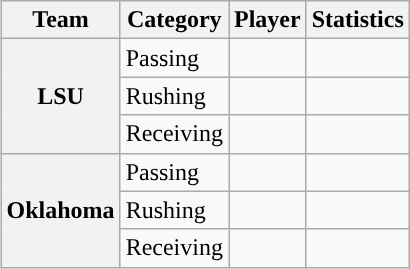<table class="wikitable" style="float:right">
<tr>
<th>Team</th>
<th>Category</th>
<th>Player</th>
<th>Statistics</th>
</tr>
<tr>
<th rowspan=3>LSU</th>
<td>Passing</td>
<td></td>
<td></td>
</tr>
<tr>
<td>Rushing</td>
<td></td>
<td></td>
</tr>
<tr>
<td>Receiving</td>
<td></td>
<td></td>
</tr>
<tr>
<th rowspan=3>Oklahoma</th>
<td>Passing</td>
<td></td>
<td></td>
</tr>
<tr>
<td>Rushing</td>
<td></td>
<td></td>
</tr>
<tr>
<td>Receiving</td>
<td></td>
<td></td>
</tr>
</table>
